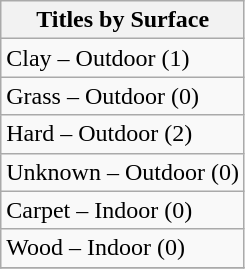<table class="wikitable" style="display:inline-table;">
<tr>
<th>Titles by Surface</th>
</tr>
<tr>
<td>Clay – Outdoor (1)</td>
</tr>
<tr>
<td>Grass – Outdoor (0)</td>
</tr>
<tr>
<td>Hard – Outdoor (2)</td>
</tr>
<tr>
<td>Unknown – Outdoor (0)</td>
</tr>
<tr>
<td>Carpet – Indoor (0)</td>
</tr>
<tr>
<td>Wood – Indoor (0)</td>
</tr>
<tr>
</tr>
</table>
